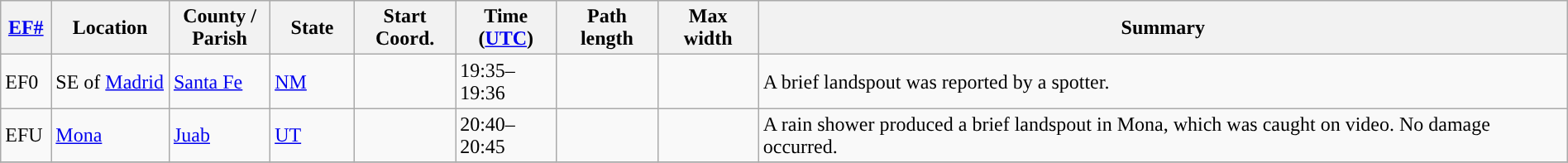<table class="wikitable sortable" style="width:100%;">
<tr>
<th scope="col"  style="width:3%; text-align:center;"><a href='#'>EF#</a></th>
<th scope="col"  style="width:7%; text-align:center;" class="unsortable">Location</th>
<th scope="col"  style="width:6%; text-align:center;" class="unsortable">County / Parish</th>
<th scope="col"  style="width:5%; text-align:center;">State</th>
<th scope="col"  style="width:6%; text-align:center;">Start Coord.</th>
<th scope="col"  style="width:6%; text-align:center;">Time (<a href='#'>UTC</a>)</th>
<th scope="col"  style="width:6%; text-align:center;">Path length</th>
<th scope="col"  style="width:6%; text-align:center;">Max width</th>
<th scope="col" class="unsortable" style="width:48%; text-align:center;">Summary</th>
</tr>
<tr>
<td>EF0</td>
<td>SE of <a href='#'>Madrid</a></td>
<td><a href='#'>Santa Fe</a></td>
<td><a href='#'>NM</a></td>
<td></td>
<td>19:35–19:36</td>
<td></td>
<td></td>
<td>A brief landspout was reported by a spotter.</td>
</tr>
<tr>
<td>EFU</td>
<td><a href='#'>Mona</a></td>
<td><a href='#'>Juab</a></td>
<td><a href='#'>UT</a></td>
<td></td>
<td>20:40–20:45</td>
<td></td>
<td></td>
<td>A rain shower produced a brief landspout in Mona, which was caught on video. No damage occurred.</td>
</tr>
<tr>
</tr>
</table>
